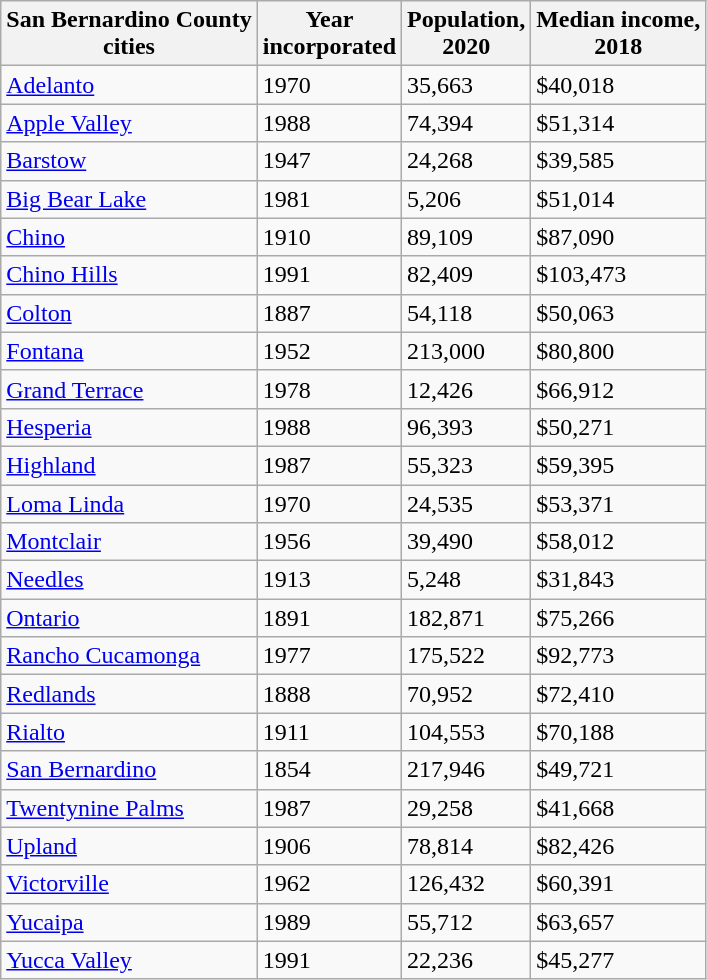<table class="wikitable sortable">
<tr>
<th>San Bernardino County<br>cities</th>
<th>Year<br>incorporated</th>
<th>Population,<br>2020</th>
<th>Median income,<br>2018</th>
</tr>
<tr>
<td><a href='#'>Adelanto</a></td>
<td>1970</td>
<td>35,663</td>
<td>$40,018</td>
</tr>
<tr>
<td><a href='#'>Apple Valley</a></td>
<td>1988</td>
<td>74,394</td>
<td>$51,314</td>
</tr>
<tr>
<td><a href='#'>Barstow</a></td>
<td>1947</td>
<td>24,268</td>
<td>$39,585</td>
</tr>
<tr>
<td><a href='#'>Big Bear Lake</a></td>
<td>1981</td>
<td>5,206</td>
<td>$51,014</td>
</tr>
<tr>
<td><a href='#'>Chino</a></td>
<td>1910</td>
<td>89,109</td>
<td>$87,090</td>
</tr>
<tr>
<td><a href='#'>Chino Hills</a></td>
<td>1991</td>
<td>82,409</td>
<td>$103,473</td>
</tr>
<tr>
<td><a href='#'>Colton</a></td>
<td>1887</td>
<td>54,118</td>
<td>$50,063</td>
</tr>
<tr>
<td><a href='#'>Fontana</a></td>
<td>1952</td>
<td>213,000</td>
<td>$80,800</td>
</tr>
<tr>
<td><a href='#'>Grand Terrace</a></td>
<td>1978</td>
<td>12,426</td>
<td>$66,912</td>
</tr>
<tr>
<td><a href='#'>Hesperia</a></td>
<td>1988</td>
<td>96,393</td>
<td>$50,271</td>
</tr>
<tr>
<td><a href='#'>Highland</a></td>
<td>1987</td>
<td>55,323</td>
<td>$59,395</td>
</tr>
<tr>
<td><a href='#'>Loma Linda</a></td>
<td>1970</td>
<td>24,535</td>
<td>$53,371</td>
</tr>
<tr>
<td><a href='#'>Montclair</a></td>
<td>1956</td>
<td>39,490</td>
<td>$58,012</td>
</tr>
<tr>
<td><a href='#'>Needles</a></td>
<td>1913</td>
<td>5,248</td>
<td>$31,843</td>
</tr>
<tr>
<td><a href='#'>Ontario</a></td>
<td>1891</td>
<td>182,871</td>
<td>$75,266</td>
</tr>
<tr>
<td><a href='#'>Rancho Cucamonga</a></td>
<td>1977</td>
<td>175,522</td>
<td>$92,773</td>
</tr>
<tr>
<td><a href='#'>Redlands</a></td>
<td>1888</td>
<td>70,952</td>
<td>$72,410</td>
</tr>
<tr>
<td><a href='#'>Rialto</a></td>
<td>1911</td>
<td>104,553</td>
<td>$70,188</td>
</tr>
<tr>
<td><a href='#'>San Bernardino</a></td>
<td>1854</td>
<td>217,946</td>
<td>$49,721</td>
</tr>
<tr>
<td><a href='#'>Twentynine Palms</a></td>
<td>1987</td>
<td>29,258</td>
<td>$41,668</td>
</tr>
<tr>
<td><a href='#'>Upland</a></td>
<td>1906</td>
<td>78,814</td>
<td>$82,426</td>
</tr>
<tr>
<td><a href='#'>Victorville</a></td>
<td>1962</td>
<td>126,432</td>
<td>$60,391</td>
</tr>
<tr>
<td><a href='#'>Yucaipa</a></td>
<td>1989</td>
<td>55,712</td>
<td>$63,657</td>
</tr>
<tr>
<td><a href='#'>Yucca Valley</a></td>
<td>1991</td>
<td>22,236</td>
<td>$45,277</td>
</tr>
</table>
